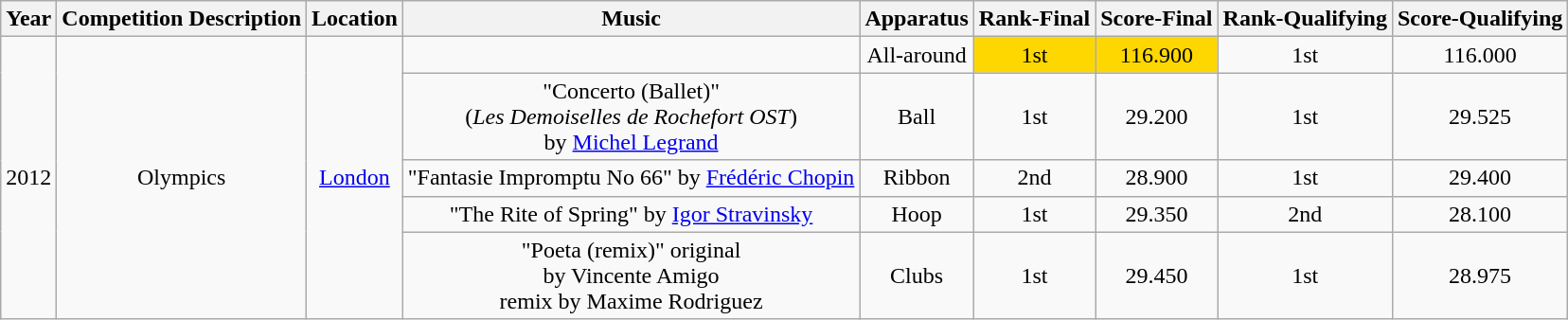<table class="wikitable" style="text-align:center">
<tr>
<th>Year</th>
<th>Competition Description</th>
<th>Location</th>
<th>Music</th>
<th>Apparatus</th>
<th>Rank-Final</th>
<th>Score-Final</th>
<th>Rank-Qualifying</th>
<th>Score-Qualifying</th>
</tr>
<tr>
<td rowspan="5">2012</td>
<td rowspan="5">Olympics</td>
<td rowspan="5"><a href='#'>London</a></td>
<td></td>
<td>All-around</td>
<td style="background:gold;">1st</td>
<td style="background:gold;">116.900</td>
<td>1st</td>
<td>116.000</td>
</tr>
<tr>
<td>"Concerto (Ballet)" <br> (<em>Les Demoiselles de Rochefort OST</em>) <br> by <a href='#'>Michel Legrand</a></td>
<td>Ball</td>
<td>1st</td>
<td>29.200</td>
<td>1st</td>
<td>29.525</td>
</tr>
<tr>
<td>"Fantasie Impromptu No 66" by <a href='#'>Frédéric Chopin</a></td>
<td>Ribbon</td>
<td>2nd</td>
<td>28.900</td>
<td>1st</td>
<td>29.400</td>
</tr>
<tr>
<td>"The Rite of Spring" by <a href='#'>Igor Stravinsky</a></td>
<td>Hoop</td>
<td>1st</td>
<td>29.350</td>
<td>2nd</td>
<td>28.100</td>
</tr>
<tr>
<td>"Poeta (remix)" original <br> by Vincente Amigo <br> remix by Maxime Rodriguez</td>
<td>Clubs</td>
<td>1st</td>
<td>29.450</td>
<td>1st</td>
<td>28.975</td>
</tr>
</table>
